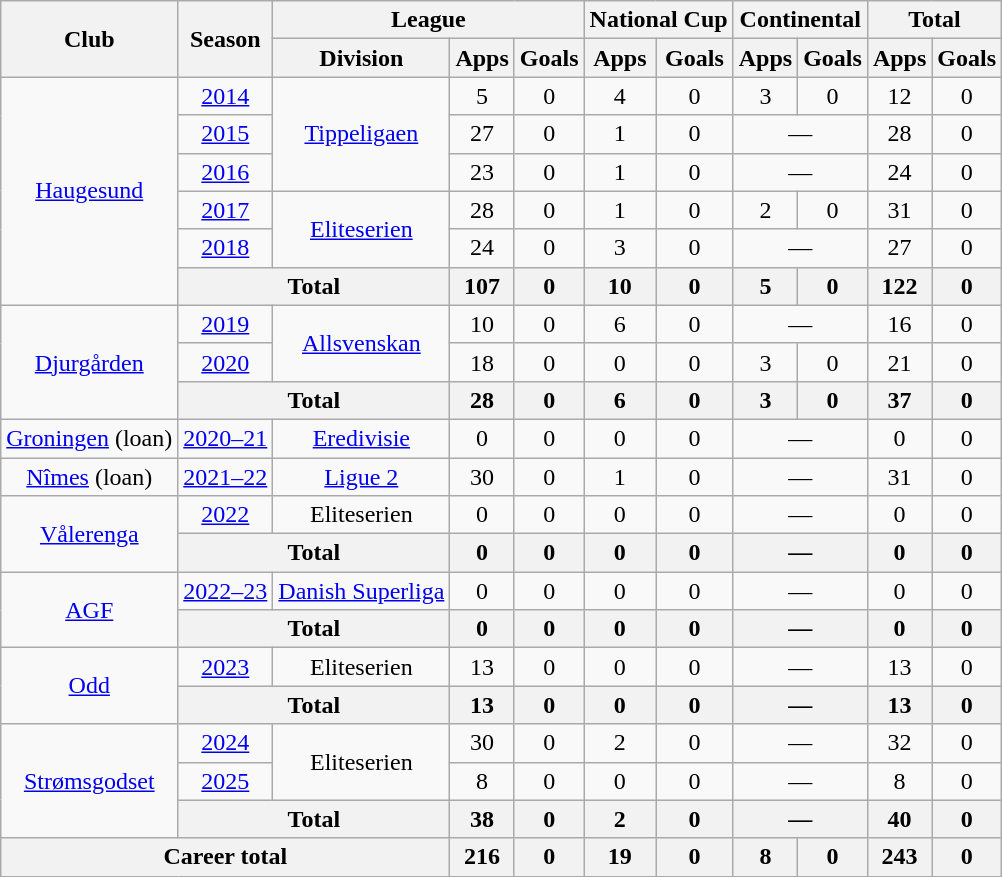<table class="wikitable" style="text-align:center">
<tr>
<th rowspan="2">Club</th>
<th rowspan="2">Season</th>
<th colspan="3">League</th>
<th colspan="2">National Cup</th>
<th colspan="2">Continental</th>
<th colspan="2">Total</th>
</tr>
<tr>
<th>Division</th>
<th>Apps</th>
<th>Goals</th>
<th>Apps</th>
<th>Goals</th>
<th>Apps</th>
<th>Goals</th>
<th>Apps</th>
<th>Goals</th>
</tr>
<tr>
<td rowspan="6"><a href='#'>Haugesund</a></td>
<td><a href='#'>2014</a></td>
<td rowspan="3"><a href='#'>Tippeligaen</a></td>
<td>5</td>
<td>0</td>
<td>4</td>
<td>0</td>
<td>3</td>
<td>0</td>
<td>12</td>
<td>0</td>
</tr>
<tr>
<td><a href='#'>2015</a></td>
<td>27</td>
<td>0</td>
<td>1</td>
<td>0</td>
<td colspan="2">—</td>
<td>28</td>
<td>0</td>
</tr>
<tr>
<td><a href='#'>2016</a></td>
<td>23</td>
<td>0</td>
<td>1</td>
<td>0</td>
<td colspan="2">—</td>
<td>24</td>
<td>0</td>
</tr>
<tr>
<td><a href='#'>2017</a></td>
<td rowspan="2"><a href='#'>Eliteserien</a></td>
<td>28</td>
<td>0</td>
<td>1</td>
<td>0</td>
<td>2</td>
<td>0</td>
<td>31</td>
<td>0</td>
</tr>
<tr>
<td><a href='#'>2018</a></td>
<td>24</td>
<td>0</td>
<td>3</td>
<td>0</td>
<td colspan="2">—</td>
<td>27</td>
<td>0</td>
</tr>
<tr>
<th colspan="2">Total</th>
<th>107</th>
<th>0</th>
<th>10</th>
<th>0</th>
<th>5</th>
<th>0</th>
<th>122</th>
<th>0</th>
</tr>
<tr>
<td rowspan="3"><a href='#'>Djurgården</a></td>
<td><a href='#'>2019</a></td>
<td rowspan="2"><a href='#'>Allsvenskan</a></td>
<td>10</td>
<td>0</td>
<td>6</td>
<td>0</td>
<td colspan="2">—</td>
<td>16</td>
<td>0</td>
</tr>
<tr>
<td><a href='#'>2020</a></td>
<td>18</td>
<td>0</td>
<td>0</td>
<td>0</td>
<td>3</td>
<td>0</td>
<td>21</td>
<td>0</td>
</tr>
<tr>
<th colspan="2">Total</th>
<th>28</th>
<th>0</th>
<th>6</th>
<th>0</th>
<th>3</th>
<th>0</th>
<th>37</th>
<th>0</th>
</tr>
<tr>
<td><a href='#'>Groningen</a> (loan)</td>
<td><a href='#'>2020–21</a></td>
<td><a href='#'>Eredivisie</a></td>
<td>0</td>
<td>0</td>
<td>0</td>
<td>0</td>
<td colspan="2">—</td>
<td>0</td>
<td>0</td>
</tr>
<tr>
<td><a href='#'>Nîmes</a> (loan)</td>
<td><a href='#'>2021–22</a></td>
<td><a href='#'>Ligue 2</a></td>
<td>30</td>
<td>0</td>
<td>1</td>
<td>0</td>
<td colspan="2">—</td>
<td>31</td>
<td>0</td>
</tr>
<tr>
<td rowspan="2"><a href='#'>Vålerenga</a></td>
<td><a href='#'>2022</a></td>
<td>Eliteserien</td>
<td>0</td>
<td>0</td>
<td>0</td>
<td>0</td>
<td colspan="2">—</td>
<td>0</td>
<td>0</td>
</tr>
<tr>
<th colspan="2">Total</th>
<th>0</th>
<th>0</th>
<th>0</th>
<th>0</th>
<th colspan="2">—</th>
<th>0</th>
<th>0</th>
</tr>
<tr>
<td rowspan="2"><a href='#'>AGF</a></td>
<td><a href='#'>2022–23</a></td>
<td><a href='#'>Danish Superliga</a></td>
<td>0</td>
<td>0</td>
<td>0</td>
<td>0</td>
<td colspan="2">—</td>
<td>0</td>
<td>0</td>
</tr>
<tr>
<th colspan="2">Total</th>
<th>0</th>
<th>0</th>
<th>0</th>
<th>0</th>
<th colspan="2">—</th>
<th>0</th>
<th>0</th>
</tr>
<tr>
<td rowspan="2"><a href='#'>Odd</a></td>
<td><a href='#'>2023</a></td>
<td>Eliteserien</td>
<td>13</td>
<td>0</td>
<td>0</td>
<td>0</td>
<td colspan="2">—</td>
<td>13</td>
<td>0</td>
</tr>
<tr>
<th colspan="2">Total</th>
<th>13</th>
<th>0</th>
<th>0</th>
<th>0</th>
<th colspan="2">—</th>
<th>13</th>
<th>0</th>
</tr>
<tr>
<td rowspan="3"><a href='#'>Strømsgodset</a></td>
<td><a href='#'>2024</a></td>
<td rowspan="2">Eliteserien</td>
<td>30</td>
<td>0</td>
<td>2</td>
<td>0</td>
<td colspan="2">—</td>
<td>32</td>
<td>0</td>
</tr>
<tr>
<td><a href='#'>2025</a></td>
<td>8</td>
<td>0</td>
<td>0</td>
<td>0</td>
<td colspan="2">—</td>
<td>8</td>
<td>0</td>
</tr>
<tr>
<th colspan="2">Total</th>
<th>38</th>
<th>0</th>
<th>2</th>
<th>0</th>
<th colspan="2">—</th>
<th>40</th>
<th>0</th>
</tr>
<tr>
<th colspan="3">Career total</th>
<th>216</th>
<th>0</th>
<th>19</th>
<th>0</th>
<th>8</th>
<th>0</th>
<th>243</th>
<th>0</th>
</tr>
</table>
